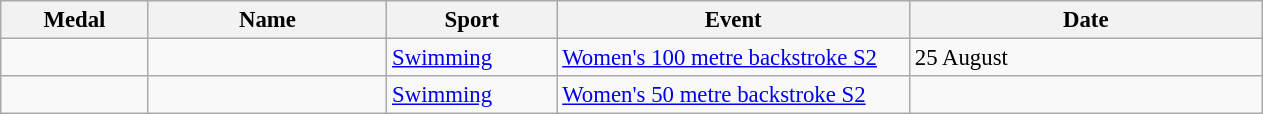<table class="wikitable sortable" style="font-size:95%">
<tr>
<th style="width:6em">Medal</th>
<th style="width:10em">Name</th>
<th style="width:7em">Sport</th>
<th style="width:15em">Event</th>
<th style="width:15em">Date</th>
</tr>
<tr>
<td></td>
<td></td>
<td><a href='#'>Swimming</a></td>
<td><a href='#'>Women's 100 metre backstroke S2</a></td>
<td>25 August</td>
</tr>
<tr>
<td></td>
<td></td>
<td><a href='#'>Swimming</a></td>
<td><a href='#'>Women's 50 metre backstroke S2</a></td>
<td></td>
</tr>
</table>
